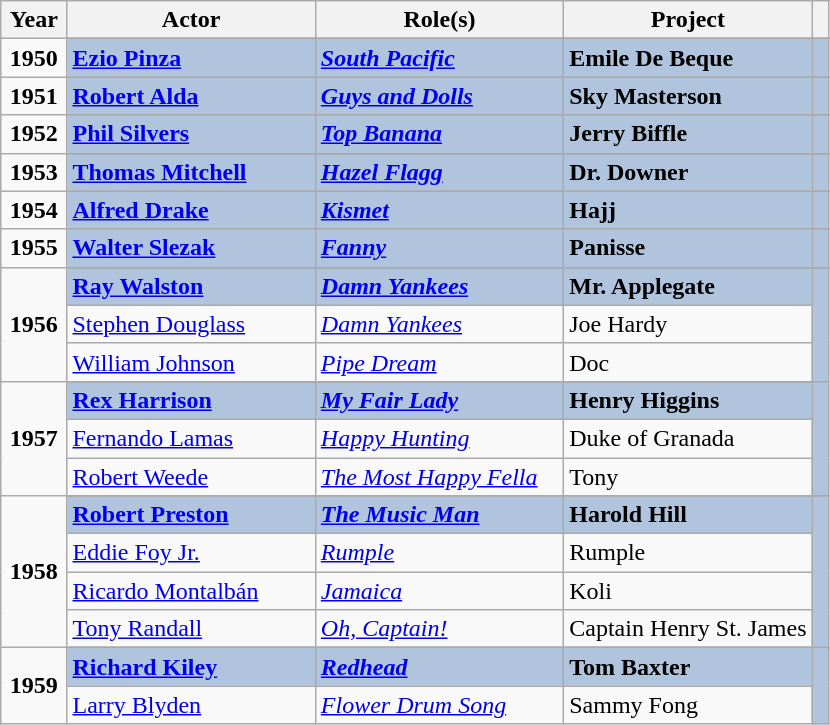<table class="wikitable sortable">
<tr>
<th scope="col" style="width:8%;">Year</th>
<th scope="col" style="width:30%;">Actor</th>
<th scope="col" style="width:30%;">Role(s)</th>
<th scope="col" style="width:30%;">Project</th>
<th scope="col" style="width:2%;" class="unsortable"></th>
</tr>
<tr>
<td rowspan="2" align="center"><strong>1950</strong> <br> </td>
</tr>
<tr style="background:#B0C4DE">
<td><strong><a href='#'>Ezio Pinza</a></strong></td>
<td><strong><em><a href='#'>South Pacific</a></em></strong></td>
<td><strong>Emile De Beque</strong></td>
<td></td>
</tr>
<tr>
<td rowspan="2" align="center"><strong>1951</strong> <br> </td>
</tr>
<tr style="background:#B0C4DE">
<td><strong><a href='#'>Robert Alda</a></strong></td>
<td><strong><em><a href='#'>Guys and Dolls</a></em></strong></td>
<td><strong>Sky Masterson</strong></td>
<td></td>
</tr>
<tr>
<td rowspan="2" align="center"><strong>1952</strong> <br> </td>
</tr>
<tr style="background:#B0C4DE">
<td><strong><a href='#'>Phil Silvers</a></strong></td>
<td><strong><em><a href='#'>Top Banana</a></em></strong></td>
<td><strong>Jerry Biffle</strong></td>
<td></td>
</tr>
<tr>
<td rowspan="2" align="center"><strong>1953</strong> <br> </td>
</tr>
<tr style="background:#B0C4DE">
<td><strong><a href='#'>Thomas Mitchell</a></strong></td>
<td><strong><em><a href='#'>Hazel Flagg</a></em></strong></td>
<td><strong>Dr. Downer</strong></td>
<td></td>
</tr>
<tr>
<td rowspan="2" align="center"><strong>1954</strong> <br> </td>
</tr>
<tr style="background:#B0C4DE">
<td><strong><a href='#'>Alfred Drake</a></strong></td>
<td><strong><em><a href='#'>Kismet</a></em></strong></td>
<td><strong>Hajj</strong></td>
<td></td>
</tr>
<tr>
<td rowspan="2" align="center"><strong>1955</strong> <br> </td>
</tr>
<tr style="background:#B0C4DE">
<td><strong><a href='#'>Walter Slezak</a></strong></td>
<td><strong><em><a href='#'>Fanny</a></em></strong></td>
<td><strong>Panisse</strong></td>
<td></td>
</tr>
<tr>
<td rowspan="4" align="center"><strong>1956</strong> <br> </td>
</tr>
<tr style="background:#B0C4DE">
<td><strong><a href='#'>Ray Walston</a></strong></td>
<td><strong><em><a href='#'>Damn Yankees</a></em></strong></td>
<td><strong>Mr. Applegate</strong></td>
<td rowspan="4" align="center"></td>
</tr>
<tr>
<td><a href='#'>Stephen Douglass</a></td>
<td><em><a href='#'>Damn Yankees</a></em></td>
<td>Joe Hardy</td>
</tr>
<tr>
<td><a href='#'>William Johnson</a></td>
<td><em><a href='#'>Pipe Dream</a></em></td>
<td>Doc</td>
</tr>
<tr>
<td rowspan="4" align="center"><strong>1957</strong> <br> </td>
</tr>
<tr style="background:#B0C4DE">
<td><strong><a href='#'>Rex Harrison</a></strong></td>
<td><strong><em><a href='#'>My Fair Lady</a></em></strong></td>
<td><strong>Henry Higgins</strong></td>
<td rowspan="4" align="center"></td>
</tr>
<tr>
<td><a href='#'>Fernando Lamas</a></td>
<td><em><a href='#'>Happy Hunting</a></em></td>
<td>Duke of Granada</td>
</tr>
<tr>
<td><a href='#'>Robert Weede</a></td>
<td><em><a href='#'>The Most Happy Fella</a></em></td>
<td>Tony</td>
</tr>
<tr>
<td rowspan="5" align="center"><strong>1958</strong> <br> </td>
</tr>
<tr style="background:#B0C4DE">
<td><strong><a href='#'>Robert Preston</a></strong></td>
<td><strong><em><a href='#'>The Music Man</a></em></strong></td>
<td><strong>Harold Hill</strong></td>
<td rowspan="5" align="center"></td>
</tr>
<tr>
<td><a href='#'>Eddie Foy Jr.</a></td>
<td><em><a href='#'>Rumple</a></em></td>
<td>Rumple</td>
</tr>
<tr>
<td><a href='#'>Ricardo Montalbán</a></td>
<td><em><a href='#'>Jamaica</a></em></td>
<td>Koli</td>
</tr>
<tr>
<td><a href='#'>Tony Randall</a></td>
<td><em><a href='#'>Oh, Captain!</a></em></td>
<td>Captain Henry St. James</td>
</tr>
<tr>
<td rowspan="3" align="center"><strong>1959</strong> <br> </td>
</tr>
<tr style="background:#B0C4DE">
<td><strong><a href='#'>Richard Kiley</a></strong></td>
<td><strong><em><a href='#'>Redhead</a></em></strong></td>
<td><strong>Tom Baxter</strong></td>
<td rowspan="3" align="center"></td>
</tr>
<tr>
<td><a href='#'>Larry Blyden</a></td>
<td><em><a href='#'>Flower Drum Song</a></em></td>
<td>Sammy Fong</td>
</tr>
</table>
